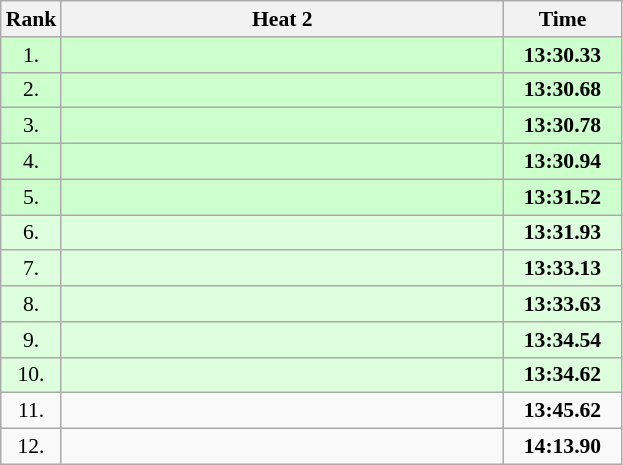<table class="wikitable" style="border-collapse: collapse; font-size: 90%;">
<tr>
<th>Rank</th>
<th style="width: 20em">Heat 2</th>
<th style="width: 5em">Time</th>
</tr>
<tr style="background:#ccffcc;">
<td align="center">1.</td>
<td></td>
<td align="center"><strong>13:30.33</strong></td>
</tr>
<tr style="background:#ccffcc;">
<td align="center">2.</td>
<td></td>
<td align="center"><strong>13:30.68</strong></td>
</tr>
<tr style="background:#ccffcc;">
<td align="center">3.</td>
<td></td>
<td align="center"><strong>13:30.78</strong></td>
</tr>
<tr style="background:#ccffcc;">
<td align="center">4.</td>
<td></td>
<td align="center"><strong>13:30.94</strong></td>
</tr>
<tr style="background:#ccffcc;">
<td align="center">5.</td>
<td></td>
<td align="center"><strong>13:31.52</strong></td>
</tr>
<tr style="background:#ddffdd;">
<td align="center">6.</td>
<td></td>
<td align="center"><strong>13:31.93</strong></td>
</tr>
<tr style="background:#ddffdd;">
<td align="center">7.</td>
<td></td>
<td align="center"><strong>13:33.13</strong></td>
</tr>
<tr style="background:#ddffdd;">
<td align="center">8.</td>
<td></td>
<td align="center"><strong>13:33.63</strong></td>
</tr>
<tr style="background:#ddffdd;">
<td align="center">9.</td>
<td></td>
<td align="center"><strong>13:34.54</strong></td>
</tr>
<tr style="background:#ddffdd;">
<td align="center">10.</td>
<td></td>
<td align="center"><strong>13:34.62</strong></td>
</tr>
<tr>
<td align="center">11.</td>
<td></td>
<td align="center"><strong>13:45.62</strong></td>
</tr>
<tr>
<td align="center">12.</td>
<td></td>
<td align="center"><strong>14:13.90</strong></td>
</tr>
</table>
